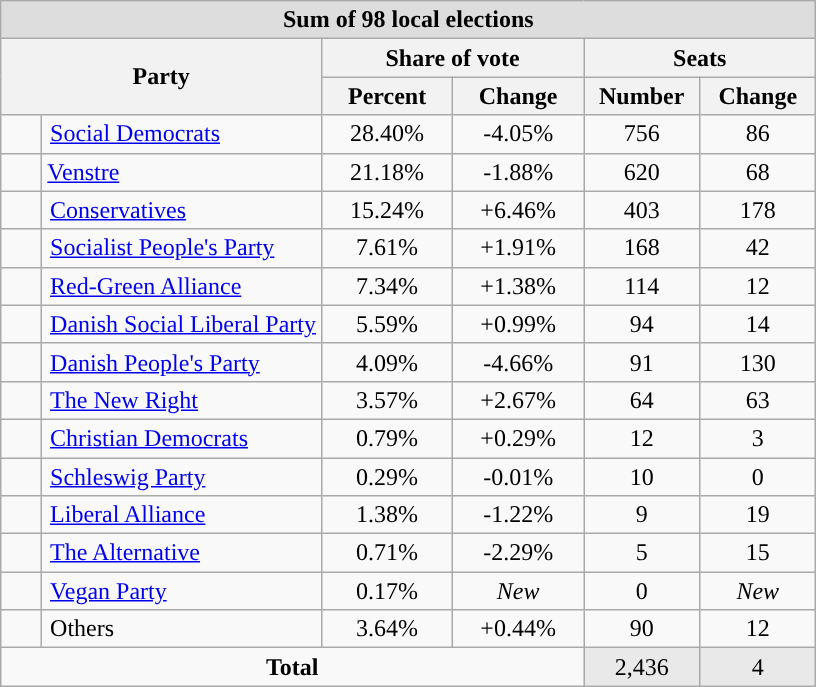<table class="wikitable" style="margin-left:1em;">
<tr>
<th colspan="6" style="background:#dddddd; text-align:center;">Sum of 98 local elections</th>
</tr>
<tr>
<th rowspan="2" colspan="2">Party</th>
<th colspan="2">Share of vote</th>
<th colspan="2">Seats</th>
</tr>
<tr>
<th style="width:80px;">Percent</th>
<th style="width:80px;">Change</th>
<th style="width:70px;">Number</th>
<th style="width:70px;">Change</th>
</tr>
<tr>
<td style="background:"></td>
<td style="padding-left:5px;"><a href='#'>Social Democrats</a></td>
<td style="text-align:center;">28.40%</td>
<td style="text-align:center;">-4.05%</td>
<td style="text-align:center;">756</td>
<td style="text-align:center;"> 86</td>
</tr>
<tr>
<td style="width:20px; background:"></td>
<td style="width:200px padding-left:5px;"><a href='#'>Venstre</a></td>
<td style="text-align:center;">21.18%</td>
<td style="text-align:center;">-1.88%</td>
<td style="text-align:center;">620</td>
<td style="text-align:center;"> 68</td>
</tr>
<tr>
<td style="background:"></td>
<td style="padding-left:5px;"><a href='#'>Conservatives</a></td>
<td style="text-align:center;">15.24%</td>
<td style="text-align:center;">+6.46%</td>
<td style="text-align:center;">403</td>
<td style="text-align:center;"> 178</td>
</tr>
<tr>
<td style="background:"></td>
<td style="padding-left:5px;"><a href='#'>Socialist People's Party</a></td>
<td style="text-align:center;">7.61%</td>
<td style="text-align:center;">+1.91%</td>
<td style="text-align:center;">168</td>
<td style="text-align:center;"> 42</td>
</tr>
<tr>
<td style="background:"></td>
<td style="padding-left:5px;"><a href='#'>Red-Green Alliance</a></td>
<td style="text-align:center;">7.34%</td>
<td style="text-align:center;">+1.38%</td>
<td style="text-align:center;">114</td>
<td style="text-align:center;"> 12</td>
</tr>
<tr>
<td style="background:"></td>
<td style="padding-left:5px;"><a href='#'>Danish Social Liberal Party</a></td>
<td style="text-align:center;">5.59%</td>
<td style="text-align:center;">+0.99%</td>
<td style="text-align:center;">94</td>
<td style="text-align:center;"> 14</td>
</tr>
<tr>
<td style="background:"></td>
<td style="padding-left:5px;"><a href='#'>Danish People's Party</a></td>
<td style="text-align:center;">4.09%</td>
<td style="text-align:center;">-4.66%</td>
<td style="text-align:center;">91</td>
<td style="text-align:center;"> 130</td>
</tr>
<tr>
<td style="background:"></td>
<td style="padding-left:5px;"><a href='#'>The New Right</a></td>
<td style="text-align:center;">3.57%</td>
<td style="text-align:center;">+2.67%</td>
<td style="text-align:center;">64</td>
<td style="text-align:center;"> 63</td>
</tr>
<tr>
<td style="background:"></td>
<td style="padding-left:5px;"><a href='#'>Christian Democrats</a></td>
<td style="text-align:center;">0.79%</td>
<td style="text-align:center;">+0.29%</td>
<td style="text-align:center;">12</td>
<td style="text-align:center;"> 3</td>
</tr>
<tr>
<td style="background:"></td>
<td style="padding-left:5px;"><a href='#'>Schleswig Party</a></td>
<td style="text-align:center;">0.29%</td>
<td style="text-align:center;">-0.01%</td>
<td style="text-align:center;">10</td>
<td style="text-align:center;"> 0</td>
</tr>
<tr>
<td style="background:"></td>
<td style="padding-left:5px;"><a href='#'>Liberal Alliance</a></td>
<td style="text-align:center;">1.38%</td>
<td style="text-align:center;">-1.22%</td>
<td style="text-align:center;">9</td>
<td style="text-align:center;"> 19</td>
</tr>
<tr>
<td style="background:"></td>
<td style="padding-left:5px;"><a href='#'>The Alternative</a></td>
<td style="text-align:center;">0.71%</td>
<td style="text-align:center;">-2.29%</td>
<td style="text-align:center;">5</td>
<td style="text-align:center;"> 15</td>
</tr>
<tr>
<td style="background:"></td>
<td style="padding-left:5px;"><a href='#'>Vegan Party</a></td>
<td style="text-align:center;">0.17%</td>
<td style="text-align:center;"><em>New</em></td>
<td style="text-align:center;">0</td>
<td style="text-align:center;"><em>New</em></td>
</tr>
<tr>
<td style="background:"></td>
<td style="padding-left:5px;">Others</td>
<td style="text-align:center;">3.64%</td>
<td style="text-align:center;">+0.44%</td>
<td style="text-align:center;">90</td>
<td style="text-align:center;"> 12</td>
</tr>
<tr>
<td style="text-align:center;" style="background-color:#E9E9E9" colspan="4"><strong>Total</strong></td>
<td style="text-align:center; background-color:#E9E9E9">2,436</td>
<td style="text-align:center; background-color:#E9E9E9">4</td>
</tr>
</table>
